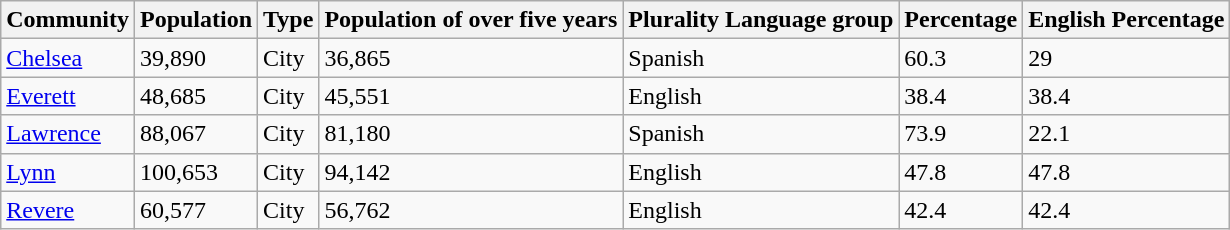<table class="wikitable sortable">
<tr>
<th>Community</th>
<th>Population</th>
<th>Type</th>
<th>Population of over five years</th>
<th>Plurality Language group</th>
<th>Percentage</th>
<th>English Percentage</th>
</tr>
<tr>
<td><a href='#'>Chelsea</a></td>
<td>39,890</td>
<td>City</td>
<td>36,865</td>
<td>Spanish</td>
<td>60.3</td>
<td>29</td>
</tr>
<tr>
<td><a href='#'>Everett</a></td>
<td>48,685</td>
<td>City</td>
<td>45,551</td>
<td>English</td>
<td>38.4</td>
<td>38.4</td>
</tr>
<tr>
<td><a href='#'>Lawrence</a></td>
<td>88,067</td>
<td>City</td>
<td>81,180</td>
<td>Spanish</td>
<td>73.9</td>
<td>22.1</td>
</tr>
<tr>
<td><a href='#'>Lynn</a></td>
<td>100,653</td>
<td>City</td>
<td>94,142</td>
<td>English</td>
<td>47.8</td>
<td>47.8</td>
</tr>
<tr>
<td><a href='#'>Revere</a></td>
<td>60,577</td>
<td>City</td>
<td>56,762</td>
<td>English</td>
<td>42.4</td>
<td>42.4</td>
</tr>
</table>
